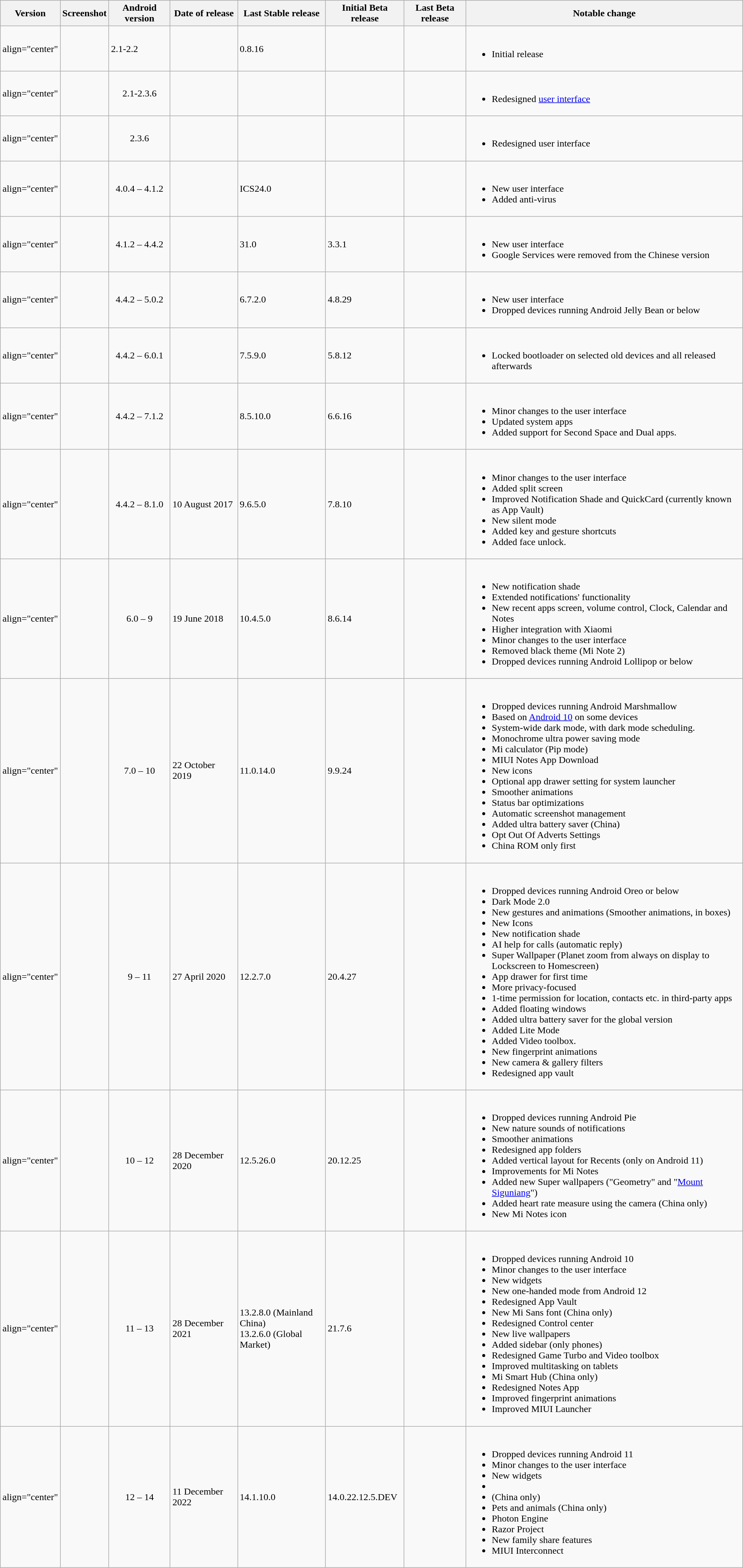<table class="wikitable sortable mw-collapsible mw-no-collapsible">
<tr>
<th>Version</th>
<th>Screenshot</th>
<th>Android version</th>
<th>Date of release</th>
<th>Last Stable release</th>
<th>Initial Beta release</th>
<th>Last Beta release</th>
<th>Notable change</th>
</tr>
<tr>
<td>align="center" </td>
<td style="text-align: center;"><br></td>
<td>2.1-2.2</td>
<td></td>
<td>0.8.16</td>
<td></td>
<td></td>
<td><br><ul><li>Initial release</li></ul></td>
</tr>
<tr>
<td>align="center" </td>
<td style="text-align:center"></td>
<td style="text-align: center;">2.1-2.3.6 <br></td>
<td></td>
<td></td>
<td></td>
<td></td>
<td><br><ul><li>Redesigned <a href='#'>user interface</a></li></ul></td>
</tr>
<tr>
<td>align="center" </td>
<td></td>
<td style="text-align: center;">2.3.6</td>
<td></td>
<td></td>
<td></td>
<td></td>
<td><br><ul><li>Redesigned user interface</li></ul></td>
</tr>
<tr>
<td>align="center" </td>
<td></td>
<td style="text-align: center;">4.0.4 – 4.1.2</td>
<td></td>
<td>ICS24.0</td>
<td></td>
<td></td>
<td><br><ul><li>New user interface</li><li>Added anti-virus</li></ul></td>
</tr>
<tr>
<td>align="center" </td>
<td style="text-align:center"></td>
<td style="text-align: center;">4.1.2 – 4.4.2</td>
<td></td>
<td>31.0</td>
<td>3.3.1</td>
<td></td>
<td><br><ul><li>New user interface</li><li>Google Services were removed from the Chinese version</li></ul></td>
</tr>
<tr>
<td>align="center" </td>
<td style="text-align:center"></td>
<td style="text-align: center;">4.4.2 – 5.0.2</td>
<td></td>
<td>6.7.2.0</td>
<td>4.8.29</td>
<td></td>
<td><br><ul><li>New user interface</li><li>Dropped devices running Android Jelly Bean or below</li></ul></td>
</tr>
<tr>
<td>align="center" </td>
<td style="text-align:center"></td>
<td style="text-align: center;">4.4.2 – 6.0.1</td>
<td></td>
<td>7.5.9.0</td>
<td>5.8.12</td>
<td></td>
<td><br><ul><li>Locked bootloader on selected old devices and all released afterwards</li></ul></td>
</tr>
<tr>
<td>align="center" </td>
<td></td>
<td style="text-align: center;">4.4.2 – 7.1.2</td>
<td></td>
<td>8.5.10.0</td>
<td>6.6.16</td>
<td></td>
<td><br><ul><li>Minor changes to the user interface</li><li>Updated system apps</li><li>Added support for Second Space and Dual apps.</li></ul></td>
</tr>
<tr>
<td>align="center" </td>
<td></td>
<td style="text-align: center;">4.4.2 – 8.1.0</td>
<td>10 August 2017</td>
<td>9.6.5.0</td>
<td>7.8.10</td>
<td></td>
<td><br><ul><li>Minor changes to the user interface</li><li>Added split screen</li><li>Improved Notification Shade and QuickCard (currently known as App Vault)</li><li>New silent mode</li><li>Added key and gesture shortcuts</li><li>Added face unlock.</li></ul></td>
</tr>
<tr>
<td>align="center" </td>
<td><br></td>
<td style="text-align: center;">6.0 – 9</td>
<td>19 June 2018</td>
<td>10.4.5.0</td>
<td>8.6.14</td>
<td></td>
<td><br><ul><li>New notification shade</li><li>Extended notifications' functionality</li><li>New recent apps screen, volume control, Clock, Calendar and Notes</li><li>Higher integration with Xiaomi</li><li>Minor changes to the user interface</li><li>Removed black theme (Mi Note 2)</li><li>Dropped devices running Android Lollipop or below</li></ul></td>
</tr>
<tr>
<td>align="center" </td>
<td></td>
<td style="text-align: center;">7.0 – 10</td>
<td>22 October 2019</td>
<td>11.0.14.0</td>
<td>9.9.24</td>
<td></td>
<td><br><ul><li>Dropped devices running Android Marshmallow</li><li>Based on <a href='#'>Android 10</a> on some devices</li><li>System-wide dark mode, with dark mode scheduling.</li><li>Monochrome ultra power saving mode</li><li>Mi calculator (Pip mode)</li><li>MIUI Notes App Download</li><li>New icons</li><li>Optional app drawer setting for system launcher</li><li>Smoother animations</li><li>Status bar optimizations</li><li>Automatic screenshot management</li><li>Added ultra battery saver (China)</li><li>Opt Out Of Adverts Settings</li><li>China ROM only first</li></ul></td>
</tr>
<tr>
<td>align="center" </td>
<td></td>
<td style="text-align: center;">9 – 11</td>
<td>27 April 2020</td>
<td>12.2.7.0</td>
<td>20.4.27</td>
<td></td>
<td><br><ul><li>Dropped devices running Android Oreo or below</li><li>Dark Mode 2.0</li><li>New gestures and animations (Smoother animations, in boxes)</li><li>New Icons</li><li>New notification shade</li><li>AI help for calls (automatic reply)</li><li>Super Wallpaper (Planet zoom from always on display to Lockscreen to Homescreen)</li><li>App drawer for first time</li><li>More privacy-focused</li><li>1-time permission for location, contacts etc. in third-party apps</li><li>Added floating windows</li><li>Added ultra battery saver for the global version</li><li>Added Lite Mode</li><li>Added Video toolbox.</li><li>New fingerprint animations</li><li>New camera & gallery filters</li><li>Redesigned app vault</li></ul></td>
</tr>
<tr>
<td>align="center" </td>
<td></td>
<td style="text-align: center;">10 – 12</td>
<td>28 December 2020</td>
<td>12.5.26.0</td>
<td>20.12.25</td>
<td></td>
<td><br><ul><li>Dropped devices running Android Pie</li><li>New nature sounds of notifications</li><li>Smoother animations</li><li>Redesigned app folders</li><li>Added vertical layout for Recents (only on Android 11)</li><li>Improvements for Mi Notes</li><li>Added new Super wallpapers ("Geometry" and "<a href='#'>Mount Siguniang</a>")</li><li>Added heart rate measure using the camera (China only)</li><li>New Mi Notes icon</li></ul></td>
</tr>
<tr>
<td>align="center" </td>
<td></td>
<td style="text-align: center;">11 – 13</td>
<td>28 December 2021</td>
<td>13.2.8.0 (Mainland China) <br> 13.2.6.0 (Global Market)</td>
<td>21.7.6</td>
<td></td>
<td><br><ul><li>Dropped devices running Android 10</li><li>Minor changes to the user interface</li><li>New widgets</li><li>New one-handed mode from Android 12</li><li>Redesigned App Vault</li><li>New Mi Sans font (China only)</li><li>Redesigned Control center</li><li>New live wallpapers</li><li>Added sidebar (only phones)</li><li>Redesigned Game Turbo and Video toolbox</li><li>Improved multitasking on tablets</li><li>Mi Smart Hub (China only)</li><li>Redesigned Notes App</li><li>Improved fingerprint animations</li><li>Improved MIUI Launcher</li></ul></td>
</tr>
<tr>
<td>align="center" </td>
<td></td>
<td style="text-align: center;">12 – 14</td>
<td>11 December 2022</td>
<td>14.1.10.0</td>
<td>14.0.22.12.5.DEV</td>
<td></td>
<td><br><ul><li>Dropped devices running Android 11</li><li>Minor changes to the user interface</li><li>New widgets</li><li></li><li> (China only)</li><li>Pets and animals (China only)</li><li>Photon Engine</li><li>Razor Project</li><li>New family share features</li><li>MIUI Interconnect</li></ul></td>
</tr>
</table>
